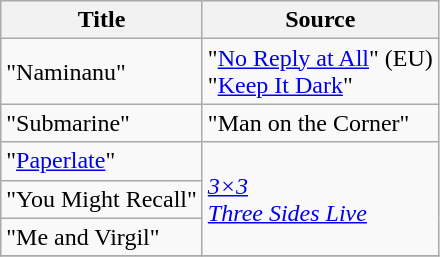<table class="wikitable">
<tr>
<th>Title</th>
<th>Source</th>
</tr>
<tr>
<td>"Naminanu"</td>
<td>"<a href='#'>No Reply at All</a>" (EU) <br> "<a href='#'>Keep It Dark</a>"</td>
</tr>
<tr>
<td>"Submarine"</td>
<td>"Man on the Corner"</td>
</tr>
<tr>
<td>"<a href='#'>Paperlate</a>"</td>
<td rowspan="3"><em><a href='#'>3×3</a></em> <br> <em><a href='#'>Three Sides Live</a></em></td>
</tr>
<tr>
<td>"You Might Recall"</td>
</tr>
<tr>
<td>"Me and Virgil"</td>
</tr>
<tr>
</tr>
</table>
